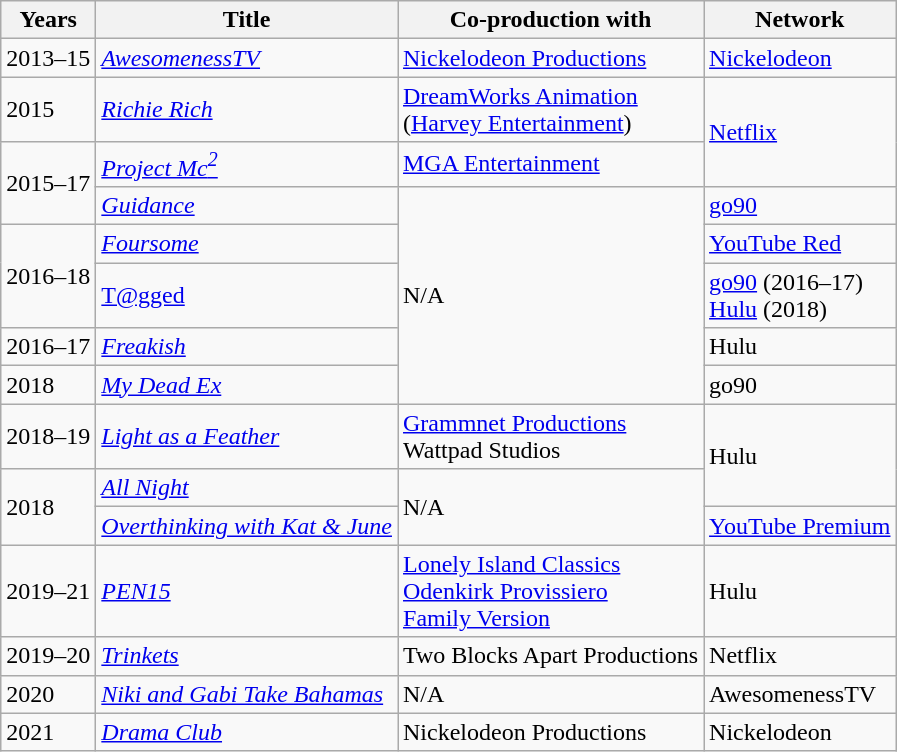<table class="wikitable sortable">
<tr>
<th>Years</th>
<th>Title</th>
<th>Co-production with</th>
<th>Network</th>
</tr>
<tr>
<td>2013–15</td>
<td><em><a href='#'>AwesomenessTV</a></em></td>
<td><a href='#'>Nickelodeon Productions</a></td>
<td><a href='#'>Nickelodeon</a></td>
</tr>
<tr>
<td>2015</td>
<td><em><a href='#'>Richie Rich</a></em></td>
<td><a href='#'>DreamWorks Animation</a><br>(<a href='#'>Harvey Entertainment</a>)</td>
<td rowspan="2"><a href='#'>Netflix</a></td>
</tr>
<tr>
<td rowspan="2">2015–17</td>
<td><em><a href='#'>Project Mc<sup>2</sup></a></em></td>
<td><a href='#'>MGA Entertainment</a></td>
</tr>
<tr>
<td><em><a href='#'>Guidance</a></em></td>
<td rowspan="5">N/A</td>
<td><a href='#'>go90</a></td>
</tr>
<tr>
<td rowspan="2">2016–18</td>
<td><em><a href='#'>Foursome</a></em></td>
<td><a href='#'>YouTube Red</a></td>
</tr>
<tr>
<td><a href='#'>T@gged</a></td>
<td><a href='#'>go90</a> (2016–17)<br><a href='#'>Hulu</a> (2018)</td>
</tr>
<tr>
<td>2016–17</td>
<td><em><a href='#'>Freakish</a></em></td>
<td>Hulu</td>
</tr>
<tr>
<td>2018</td>
<td><em><a href='#'>My Dead Ex</a></em></td>
<td>go90</td>
</tr>
<tr>
<td>2018–19</td>
<td><em><a href='#'>Light as a Feather</a></em></td>
<td><a href='#'>Grammnet Productions</a><br>Wattpad Studios</td>
<td rowspan="2">Hulu</td>
</tr>
<tr>
<td rowspan="2">2018</td>
<td><em><a href='#'>All Night</a></em></td>
<td rowspan="2">N/A</td>
</tr>
<tr>
<td><em><a href='#'>Overthinking with Kat & June</a></em></td>
<td><a href='#'>YouTube Premium</a></td>
</tr>
<tr>
<td>2019–21</td>
<td><em><a href='#'>PEN15</a></em></td>
<td><a href='#'>Lonely Island Classics</a><br><a href='#'>Odenkirk Provissiero</a><br><a href='#'>Family Version</a></td>
<td>Hulu</td>
</tr>
<tr>
<td>2019–20</td>
<td><em><a href='#'>Trinkets</a></em></td>
<td>Two Blocks Apart Productions</td>
<td>Netflix</td>
</tr>
<tr>
<td>2020</td>
<td><em><a href='#'>Niki and Gabi Take Bahamas</a></em></td>
<td>N/A</td>
<td>AwesomenessTV</td>
</tr>
<tr>
<td>2021</td>
<td><em><a href='#'>Drama Club</a></em></td>
<td>Nickelodeon Productions</td>
<td>Nickelodeon</td>
</tr>
</table>
